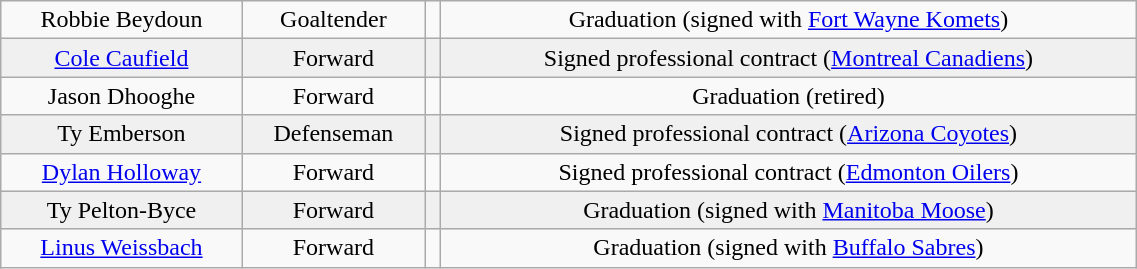<table class="wikitable" width="60%">
<tr align="center" bgcolor="">
<td>Robbie Beydoun</td>
<td>Goaltender</td>
<td></td>
<td>Graduation (signed with <a href='#'>Fort Wayne Komets</a>)</td>
</tr>
<tr align="center" bgcolor="f0f0f0">
<td><a href='#'>Cole Caufield</a></td>
<td>Forward</td>
<td></td>
<td>Signed professional contract (<a href='#'>Montreal Canadiens</a>)</td>
</tr>
<tr align="center" bgcolor="">
<td>Jason Dhooghe</td>
<td>Forward</td>
<td></td>
<td>Graduation (retired)</td>
</tr>
<tr align="center" bgcolor="f0f0f0">
<td>Ty Emberson</td>
<td>Defenseman</td>
<td></td>
<td>Signed professional contract (<a href='#'>Arizona Coyotes</a>)</td>
</tr>
<tr align="center" bgcolor="">
<td><a href='#'>Dylan Holloway</a></td>
<td>Forward</td>
<td></td>
<td>Signed professional contract (<a href='#'>Edmonton Oilers</a>)</td>
</tr>
<tr align="center" bgcolor="f0f0f0">
<td>Ty Pelton-Byce</td>
<td>Forward</td>
<td></td>
<td>Graduation (signed with <a href='#'>Manitoba Moose</a>)</td>
</tr>
<tr align="center" bgcolor="">
<td><a href='#'>Linus Weissbach</a></td>
<td>Forward</td>
<td></td>
<td>Graduation (signed with <a href='#'>Buffalo Sabres</a>)</td>
</tr>
</table>
